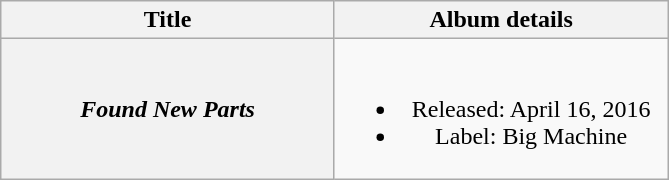<table class="wikitable plainrowheaders" style="text-align:center;">
<tr>
<th width="215">Title</th>
<th width="215">Album details</th>
</tr>
<tr>
<th scope="row"><em>Found New Parts</em></th>
<td><br><ul><li>Released: April 16, 2016</li><li>Label: Big Machine</li></ul></td>
</tr>
</table>
